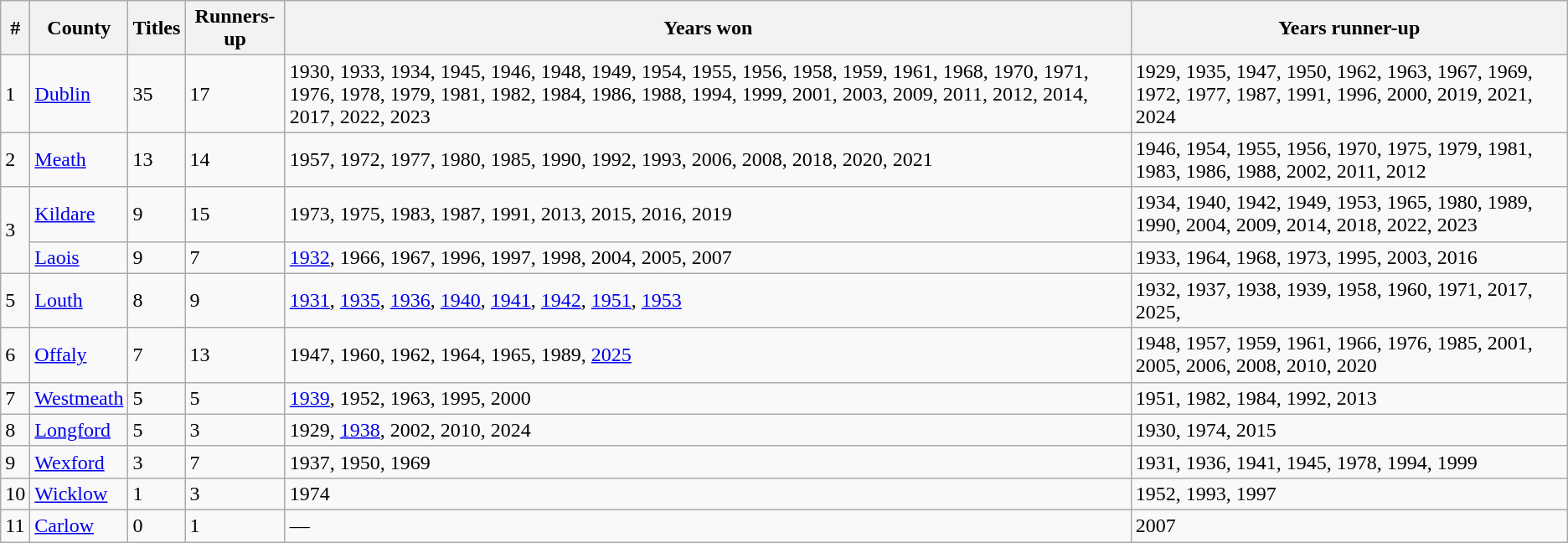<table class="wikitable">
<tr>
<th>#</th>
<th>County</th>
<th>Titles</th>
<th>Runners-up</th>
<th>Years won</th>
<th>Years runner-up</th>
</tr>
<tr>
<td>1</td>
<td> <a href='#'>Dublin</a></td>
<td>35</td>
<td>17</td>
<td>1930, 1933, 1934, 1945, 1946, 1948, 1949, 1954, 1955, 1956, 1958, 1959, 1961, 1968, 1970, 1971, 1976, 1978, 1979, 1981, 1982, 1984, 1986, 1988, 1994, 1999, 2001, 2003, 2009, 2011, 2012, 2014, 2017, 2022, 2023</td>
<td>1929, 1935, 1947, 1950, 1962, 1963, 1967, 1969, 1972, 1977, 1987, 1991, 1996, 2000, 2019, 2021, 2024</td>
</tr>
<tr>
<td>2</td>
<td> <a href='#'>Meath</a></td>
<td>13</td>
<td>14</td>
<td>1957, 1972, 1977, 1980, 1985, 1990, 1992, 1993, 2006, 2008, 2018, 2020, 2021</td>
<td>1946, 1954, 1955, 1956, 1970, 1975, 1979, 1981, 1983, 1986, 1988, 2002, 2011, 2012</td>
</tr>
<tr>
<td rowspan="2">3</td>
<td> <a href='#'>Kildare</a></td>
<td>9</td>
<td>15</td>
<td>1973, 1975, 1983, 1987, 1991, 2013, 2015, 2016, 2019</td>
<td>1934, 1940, 1942, 1949, 1953, 1965, 1980, 1989, 1990, 2004, 2009, 2014, 2018, 2022, 2023</td>
</tr>
<tr>
<td> <a href='#'>Laois</a></td>
<td>9</td>
<td>7</td>
<td><a href='#'>1932</a>, 1966, 1967, 1996, 1997, 1998, 2004, 2005, 2007</td>
<td>1933, 1964, 1968, 1973, 1995, 2003, 2016</td>
</tr>
<tr>
<td>5</td>
<td> <a href='#'>Louth</a></td>
<td>8</td>
<td>9</td>
<td><a href='#'>1931</a>, <a href='#'>1935</a>, <a href='#'>1936</a>, <a href='#'>1940</a>, <a href='#'>1941</a>, <a href='#'>1942</a>, <a href='#'>1951</a>, <a href='#'>1953</a></td>
<td>1932, 1937, 1938, 1939, 1958, 1960, 1971, 2017, 2025,</td>
</tr>
<tr>
<td>6</td>
<td> <a href='#'>Offaly</a></td>
<td>7</td>
<td>13</td>
<td>1947, 1960, 1962, 1964, 1965, 1989, <a href='#'>2025</a></td>
<td>1948, 1957, 1959, 1961, 1966, 1976, 1985, 2001, 2005, 2006, 2008, 2010, 2020</td>
</tr>
<tr>
<td>7</td>
<td> <a href='#'>Westmeath</a></td>
<td>5</td>
<td>5</td>
<td><a href='#'>1939</a>, 1952, 1963, 1995, 2000</td>
<td>1951, 1982, 1984, 1992, 2013</td>
</tr>
<tr>
<td>8</td>
<td> <a href='#'>Longford</a></td>
<td>5</td>
<td>3</td>
<td>1929, <a href='#'>1938</a>, 2002, 2010, 2024</td>
<td>1930, 1974, 2015</td>
</tr>
<tr>
<td>9</td>
<td> <a href='#'>Wexford</a></td>
<td>3</td>
<td>7</td>
<td>1937, 1950, 1969</td>
<td>1931, 1936, 1941, 1945, 1978, 1994, 1999</td>
</tr>
<tr>
<td>10</td>
<td> <a href='#'>Wicklow</a></td>
<td>1</td>
<td>3</td>
<td>1974</td>
<td>1952, 1993, 1997</td>
</tr>
<tr>
<td>11</td>
<td> <a href='#'>Carlow</a></td>
<td>0</td>
<td>1</td>
<td>—</td>
<td>2007</td>
</tr>
</table>
